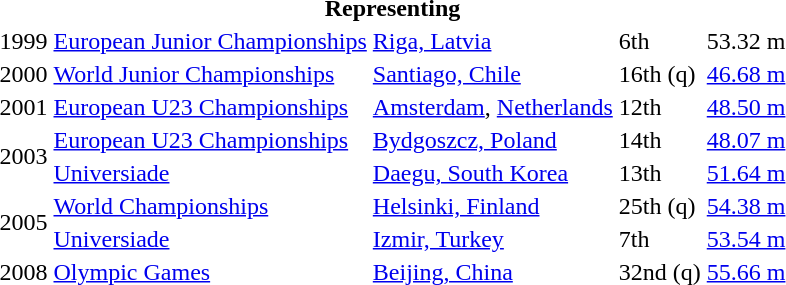<table>
<tr>
<th colspan="5">Representing </th>
</tr>
<tr>
<td>1999</td>
<td><a href='#'>European Junior Championships</a></td>
<td><a href='#'>Riga, Latvia</a></td>
<td>6th</td>
<td>53.32 m</td>
</tr>
<tr>
<td>2000</td>
<td><a href='#'>World Junior Championships</a></td>
<td><a href='#'>Santiago, Chile</a></td>
<td>16th (q)</td>
<td><a href='#'>46.68 m</a></td>
</tr>
<tr>
<td>2001</td>
<td><a href='#'>European U23 Championships</a></td>
<td><a href='#'>Amsterdam</a>, <a href='#'>Netherlands</a></td>
<td>12th</td>
<td><a href='#'>48.50 m</a></td>
</tr>
<tr>
<td rowspan=2>2003</td>
<td><a href='#'>European U23 Championships</a></td>
<td><a href='#'>Bydgoszcz, Poland</a></td>
<td>14th</td>
<td><a href='#'>48.07 m</a></td>
</tr>
<tr>
<td><a href='#'>Universiade</a></td>
<td><a href='#'>Daegu, South Korea</a></td>
<td>13th</td>
<td><a href='#'>51.64 m</a></td>
</tr>
<tr>
<td rowspan=2>2005</td>
<td><a href='#'>World Championships</a></td>
<td><a href='#'>Helsinki, Finland</a></td>
<td>25th (q)</td>
<td><a href='#'>54.38 m</a></td>
</tr>
<tr>
<td><a href='#'>Universiade</a></td>
<td><a href='#'>Izmir, Turkey</a></td>
<td>7th</td>
<td><a href='#'>53.54 m</a></td>
</tr>
<tr>
<td>2008</td>
<td><a href='#'>Olympic Games</a></td>
<td><a href='#'>Beijing, China</a></td>
<td>32nd (q)</td>
<td><a href='#'>55.66 m</a></td>
</tr>
</table>
